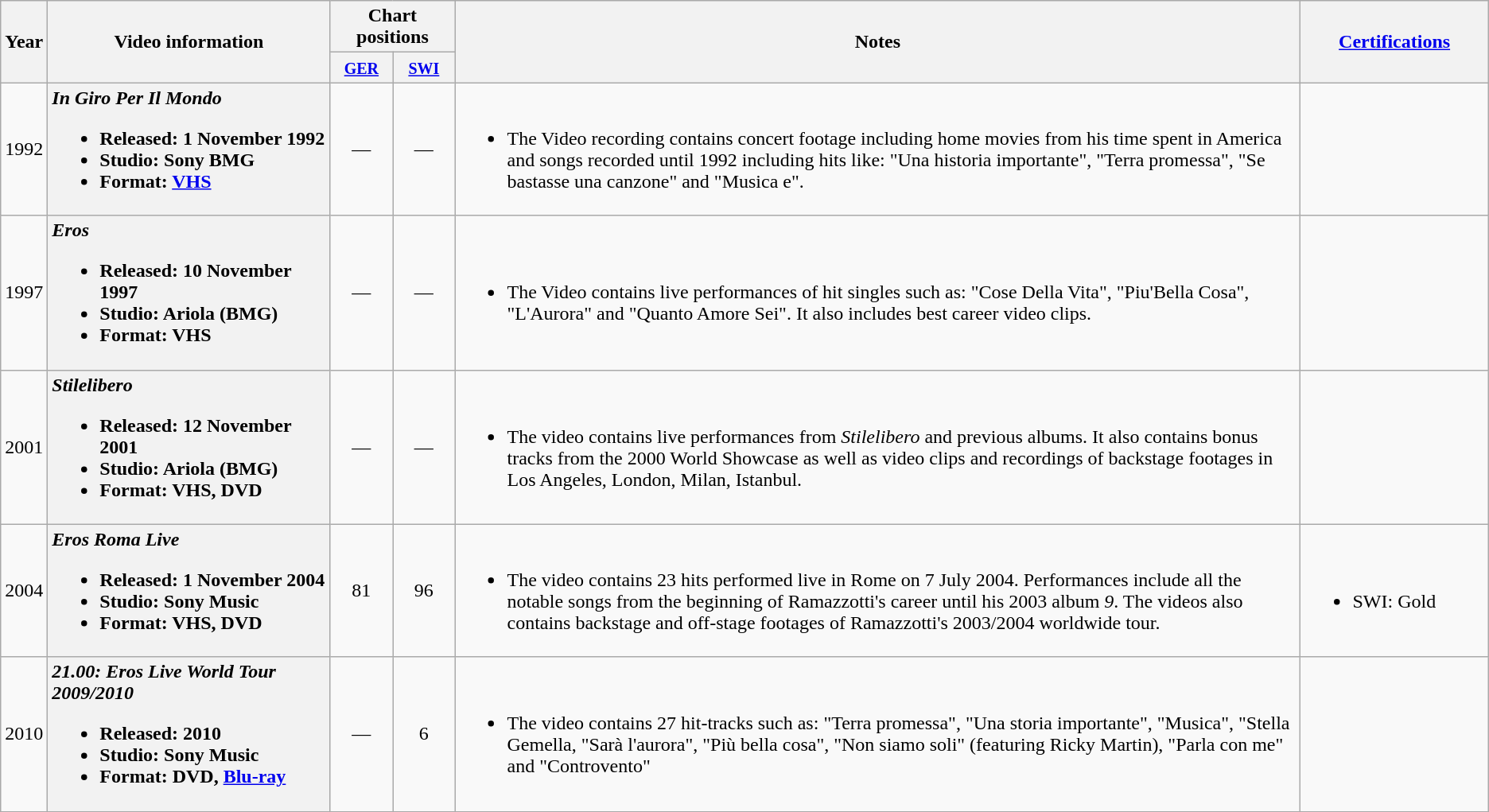<table class="wikitable plainrowheaders" style="text-align:center;">
<tr>
<th rowspan="2">Year</th>
<th rowspan="2" width="250">Video information</th>
<th colspan="2">Chart positions</th>
<th rowspan="2" style="width:50em;">Notes</th>
<th rowspan="2" style="width:10em;"><a href='#'>Certifications</a></th>
</tr>
<tr>
<th style="width:3em"><small><a href='#'>GER</a></small><br></th>
<th style="width:3em"><small><a href='#'>SWI</a></small><br></th>
</tr>
<tr>
<td>1992</td>
<th scope="row" style="text-align:left;"><em>In Giro Per Il Mondo</em><br><ul><li>Released: 1 November 1992</li><li>Studio: Sony BMG</li><li>Format: <a href='#'>VHS</a></li></ul></th>
<td>—</td>
<td>—</td>
<td style="text-align:left;"><br><ul><li>The Video recording contains concert footage including home movies from his time spent in America and songs recorded until 1992 including hits like: "Una historia importante", "Terra promessa", "Se bastasse una canzone" and "Musica e".</li></ul></td>
<td style="text-align:left;"></td>
</tr>
<tr>
<td>1997</td>
<th scope="row" style="text-align:left;"><em>Eros</em><br><ul><li>Released: 10 November 1997</li><li>Studio: Ariola (BMG)</li><li>Format: VHS</li></ul></th>
<td>—</td>
<td>—</td>
<td style="text-align:left;"><br><ul><li>The Video contains live performances of hit singles such as: "Cose Della Vita", "Piu'Bella Cosa", "L'Aurora" and "Quanto Amore Sei". It also includes best career video clips.</li></ul></td>
<td style="text-align:left;"></td>
</tr>
<tr>
<td>2001</td>
<th scope="row" style="text-align:left;"><em>Stilelibero</em><br><ul><li>Released: 12 November 2001</li><li>Studio: Ariola (BMG)</li><li>Format: VHS, DVD</li></ul></th>
<td>—</td>
<td>—</td>
<td style="text-align:left;"><br><ul><li>The video contains live performances from <em>Stilelibero</em> and previous albums. It also contains bonus tracks from the 2000 World Showcase as well as video clips and recordings of backstage footages in Los Angeles, London, Milan, Istanbul.</li></ul></td>
<td style="text-align:left;"></td>
</tr>
<tr>
<td>2004</td>
<th scope="row" style="text-align:left;"><em>Eros Roma Live</em><br><ul><li>Released: 1 November 2004</li><li>Studio: Sony Music</li><li>Format: VHS, DVD</li></ul></th>
<td>81</td>
<td>96</td>
<td style="text-align:left;"><br><ul><li>The video contains 23 hits performed live in Rome on 7 July 2004. Performances include all the notable songs from the beginning of Ramazzotti's career until his 2003 album <em>9</em>. The videos also contains backstage and off-stage footages of Ramazzotti's 2003/2004 worldwide tour.</li></ul></td>
<td style="text-align:left;"><br><ul><li>SWI: Gold</li></ul></td>
</tr>
<tr>
<td>2010</td>
<th scope="row" style="text-align:left;"><em>21.00: Eros Live World Tour 2009/2010</em><br><ul><li>Released: 2010</li><li>Studio: Sony Music</li><li>Format: DVD, <a href='#'>Blu-ray</a></li></ul></th>
<td>—</td>
<td>6</td>
<td style="text-align:left;"><br><ul><li>The video contains 27 hit-tracks such as: "Terra promessa", "Una storia importante", "Musica", "Stella Gemella, "Sarà l'aurora", "Più bella cosa", "Non siamo soli" (featuring Ricky Martin), "Parla con me" and "Controvento"</li></ul></td>
<td style="text-align:left;"></td>
</tr>
<tr>
</tr>
</table>
